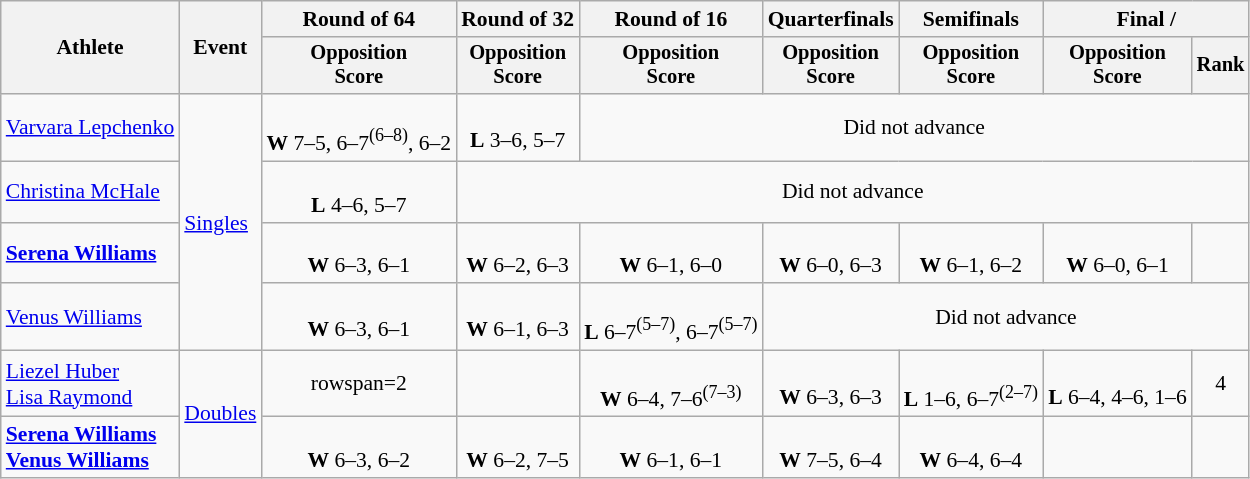<table class=wikitable style=font-size:90%;text-align:center>
<tr>
<th rowspan=2>Athlete</th>
<th rowspan=2>Event</th>
<th>Round of 64</th>
<th>Round of 32</th>
<th>Round of 16</th>
<th>Quarterfinals</th>
<th>Semifinals</th>
<th colspan=2>Final / </th>
</tr>
<tr style=font-size:95%>
<th>Opposition<br>Score</th>
<th>Opposition<br>Score</th>
<th>Opposition<br>Score</th>
<th>Opposition<br>Score</th>
<th>Opposition<br>Score</th>
<th>Opposition<br>Score</th>
<th>Rank</th>
</tr>
<tr>
<td align=left><a href='#'>Varvara Lepchenko</a></td>
<td align=left rowspan=4><a href='#'>Singles</a></td>
<td><br><strong>W</strong> 7–5, 6–7<sup>(6–8)</sup>, 6–2</td>
<td><br><strong>L</strong> 3–6, 5–7</td>
<td colspan=5>Did not advance</td>
</tr>
<tr>
<td align=left><a href='#'>Christina McHale</a></td>
<td><br><strong>L</strong> 4–6, 5–7</td>
<td colspan=6>Did not advance</td>
</tr>
<tr>
<td align=left><strong><a href='#'>Serena Williams</a></strong></td>
<td><br><strong>W</strong> 6–3, 6–1</td>
<td><br><strong>W</strong> 6–2, 6–3</td>
<td><br><strong>W</strong> 6–1, 6–0</td>
<td><br><strong>W</strong> 6–0, 6–3</td>
<td><br><strong>W</strong> 6–1, 6–2</td>
<td><br><strong>W</strong> 6–0, 6–1</td>
<td></td>
</tr>
<tr>
<td align=left><a href='#'>Venus Williams</a></td>
<td><br><strong>W</strong> 6–3, 6–1</td>
<td><br><strong>W</strong> 6–1, 6–3</td>
<td><br><strong>L</strong> 6–7<sup>(5–7)</sup>, 6–7<sup>(5–7)</sup></td>
<td colspan=4>Did not advance</td>
</tr>
<tr>
<td align=left><a href='#'>Liezel Huber</a><br><a href='#'>Lisa Raymond</a></td>
<td align=left rowspan=2><a href='#'>Doubles</a></td>
<td>rowspan=2 </td>
<td></td>
<td><br><strong>W</strong> 6–4, 7–6<sup>(7–3)</sup></td>
<td><br><strong>W</strong> 6–3, 6–3</td>
<td><br><strong>L</strong> 1–6, 6–7<sup>(2–7)</sup></td>
<td><br><strong>L</strong> 6–4, 4–6, 1–6</td>
<td>4</td>
</tr>
<tr>
<td align=left><strong><a href='#'>Serena Williams</a></strong><br><strong><a href='#'>Venus Williams</a></strong></td>
<td><br><strong>W</strong> 6–3, 6–2</td>
<td><br><strong>W</strong> 6–2, 7–5</td>
<td><br><strong>W</strong> 6–1, 6–1</td>
<td><br><strong>W</strong> 7–5, 6–4</td>
<td><br><strong>W</strong> 6–4, 6–4</td>
<td></td>
</tr>
</table>
